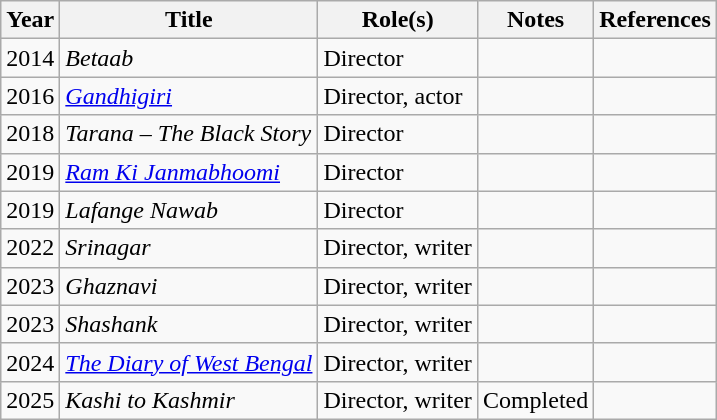<table class="wikitable">
<tr>
<th>Year</th>
<th>Title</th>
<th>Role(s)</th>
<th>Notes</th>
<th>References</th>
</tr>
<tr>
<td>2014</td>
<td><em>Betaab</em></td>
<td>Director</td>
<td></td>
<td></td>
</tr>
<tr>
<td>2016</td>
<td><em><a href='#'>Gandhigiri</a></em></td>
<td>Director, actor</td>
<td></td>
<td></td>
</tr>
<tr>
<td>2018</td>
<td><em>Tarana – The Black Story</em></td>
<td>Director</td>
<td></td>
<td></td>
</tr>
<tr>
<td>2019</td>
<td><em><a href='#'>Ram Ki Janmabhoomi</a></em></td>
<td>Director</td>
<td></td>
<td></td>
</tr>
<tr>
<td>2019</td>
<td><em>Lafange Nawab</em></td>
<td>Director</td>
<td></td>
<td></td>
</tr>
<tr>
<td>2022</td>
<td><em>Srinagar</em></td>
<td>Director, writer</td>
<td></td>
<td></td>
</tr>
<tr>
<td>2023</td>
<td><em>Ghaznavi</em></td>
<td>Director, writer</td>
<td></td>
<td></td>
</tr>
<tr>
<td>2023</td>
<td><em>Shashank</em></td>
<td>Director, writer</td>
<td></td>
<td></td>
</tr>
<tr>
<td>2024</td>
<td><em><a href='#'>The Diary of West Bengal</a></em></td>
<td>Director, writer</td>
<td></td>
<td></td>
</tr>
<tr>
<td>2025</td>
<td><em>Kashi to Kashmir</em></td>
<td>Director, writer</td>
<td>Completed</td>
<td></td>
</tr>
</table>
